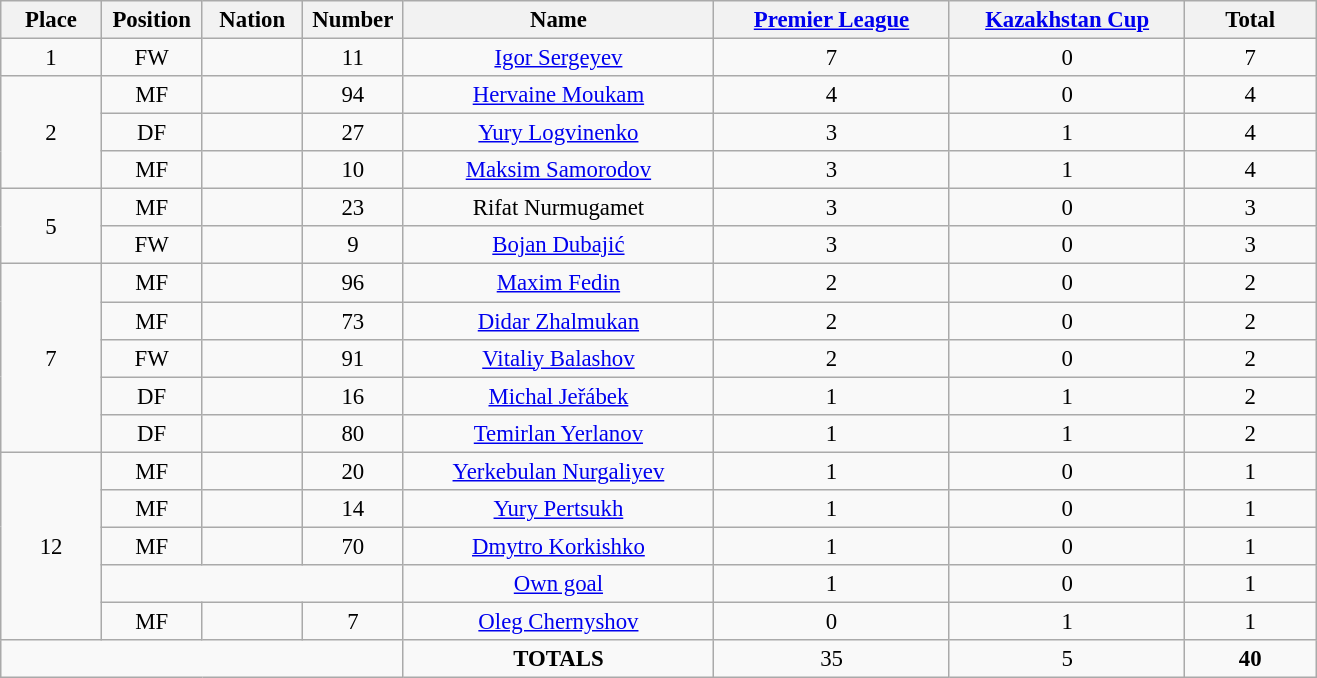<table class="wikitable" style="font-size: 95%; text-align: center;">
<tr>
<th width=60>Place</th>
<th width=60>Position</th>
<th width=60>Nation</th>
<th width=60>Number</th>
<th width=200>Name</th>
<th width=150><a href='#'>Premier League</a></th>
<th width=150><a href='#'>Kazakhstan Cup</a></th>
<th width=80>Total</th>
</tr>
<tr>
<td>1</td>
<td>FW</td>
<td></td>
<td>11</td>
<td><a href='#'>Igor Sergeyev</a></td>
<td>7</td>
<td>0</td>
<td>7</td>
</tr>
<tr>
<td rowspan="3">2</td>
<td>MF</td>
<td></td>
<td>94</td>
<td><a href='#'>Hervaine Moukam</a></td>
<td>4</td>
<td>0</td>
<td>4</td>
</tr>
<tr>
<td>DF</td>
<td></td>
<td>27</td>
<td><a href='#'>Yury Logvinenko</a></td>
<td>3</td>
<td>1</td>
<td>4</td>
</tr>
<tr>
<td>MF</td>
<td></td>
<td>10</td>
<td><a href='#'>Maksim Samorodov</a></td>
<td>3</td>
<td>1</td>
<td>4</td>
</tr>
<tr>
<td rowspan="2">5</td>
<td>MF</td>
<td></td>
<td>23</td>
<td>Rifat Nurmugamet</td>
<td>3</td>
<td>0</td>
<td>3</td>
</tr>
<tr>
<td>FW</td>
<td></td>
<td>9</td>
<td><a href='#'>Bojan Dubajić</a></td>
<td>3</td>
<td>0</td>
<td>3</td>
</tr>
<tr>
<td rowspan="5">7</td>
<td>MF</td>
<td></td>
<td>96</td>
<td><a href='#'>Maxim Fedin</a></td>
<td>2</td>
<td>0</td>
<td>2</td>
</tr>
<tr>
<td>MF</td>
<td></td>
<td>73</td>
<td><a href='#'>Didar Zhalmukan</a></td>
<td>2</td>
<td>0</td>
<td>2</td>
</tr>
<tr>
<td>FW</td>
<td></td>
<td>91</td>
<td><a href='#'>Vitaliy Balashov</a></td>
<td>2</td>
<td>0</td>
<td>2</td>
</tr>
<tr>
<td>DF</td>
<td></td>
<td>16</td>
<td><a href='#'>Michal Jeřábek</a></td>
<td>1</td>
<td>1</td>
<td>2</td>
</tr>
<tr>
<td>DF</td>
<td></td>
<td>80</td>
<td><a href='#'>Temirlan Yerlanov</a></td>
<td>1</td>
<td>1</td>
<td>2</td>
</tr>
<tr>
<td rowspan="5">12</td>
<td>MF</td>
<td></td>
<td>20</td>
<td><a href='#'>Yerkebulan Nurgaliyev</a></td>
<td>1</td>
<td>0</td>
<td>1</td>
</tr>
<tr>
<td>MF</td>
<td></td>
<td>14</td>
<td><a href='#'>Yury Pertsukh</a></td>
<td>1</td>
<td>0</td>
<td>1</td>
</tr>
<tr>
<td>MF</td>
<td></td>
<td>70</td>
<td><a href='#'>Dmytro Korkishko</a></td>
<td>1</td>
<td>0</td>
<td>1</td>
</tr>
<tr>
<td colspan="3"></td>
<td><a href='#'>Own goal</a></td>
<td>1</td>
<td>0</td>
<td>1</td>
</tr>
<tr>
<td>MF</td>
<td></td>
<td>7</td>
<td><a href='#'>Oleg Chernyshov</a></td>
<td>0</td>
<td>1</td>
<td>1</td>
</tr>
<tr>
<td colspan="4"></td>
<td><strong>TOTALS</strong></td>
<td>35</td>
<td>5</td>
<td><strong>40</strong></td>
</tr>
</table>
